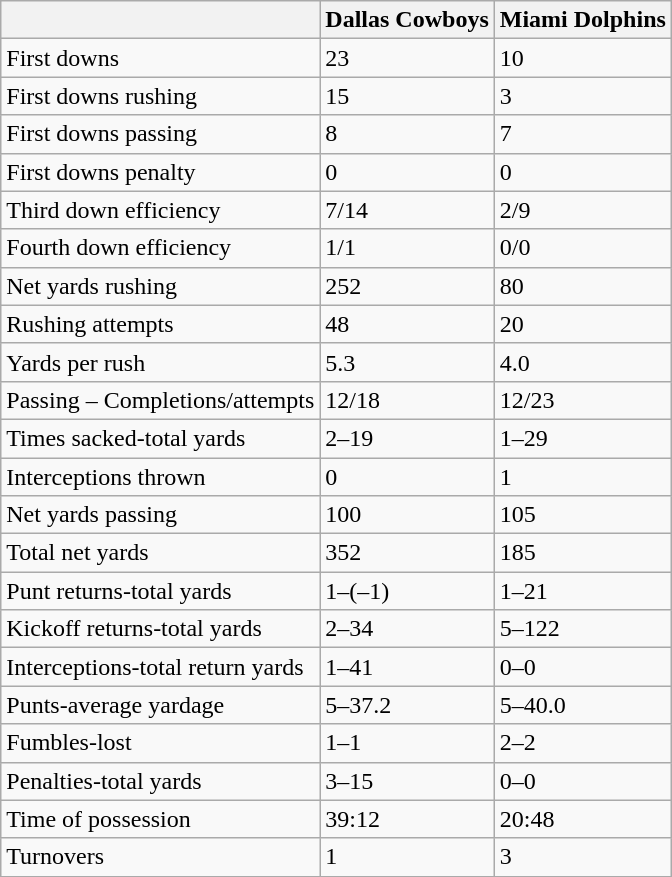<table class="wikitable">
<tr>
<th></th>
<th><strong>Dallas Cowboys</strong></th>
<th><strong>Miami Dolphins</strong></th>
</tr>
<tr>
<td>First downs</td>
<td>23</td>
<td>10</td>
</tr>
<tr>
<td>First downs rushing</td>
<td>15</td>
<td>3</td>
</tr>
<tr>
<td>First downs passing</td>
<td>8</td>
<td>7</td>
</tr>
<tr>
<td>First downs penalty</td>
<td>0</td>
<td>0</td>
</tr>
<tr>
<td>Third down efficiency</td>
<td>7/14</td>
<td>2/9</td>
</tr>
<tr>
<td>Fourth down efficiency</td>
<td>1/1</td>
<td>0/0</td>
</tr>
<tr>
<td>Net yards rushing</td>
<td>252</td>
<td>80</td>
</tr>
<tr>
<td>Rushing attempts</td>
<td>48</td>
<td>20</td>
</tr>
<tr>
<td>Yards per rush</td>
<td>5.3</td>
<td>4.0</td>
</tr>
<tr>
<td>Passing – Completions/attempts</td>
<td>12/18</td>
<td>12/23</td>
</tr>
<tr>
<td>Times sacked-total yards</td>
<td>2–19</td>
<td>1–29</td>
</tr>
<tr>
<td>Interceptions thrown</td>
<td>0</td>
<td>1</td>
</tr>
<tr>
<td>Net yards passing</td>
<td>100</td>
<td>105</td>
</tr>
<tr>
<td>Total net yards</td>
<td>352</td>
<td>185</td>
</tr>
<tr>
<td>Punt returns-total yards</td>
<td>1–(–1)</td>
<td>1–21</td>
</tr>
<tr>
<td>Kickoff returns-total yards</td>
<td>2–34</td>
<td>5–122</td>
</tr>
<tr>
<td>Interceptions-total return yards</td>
<td>1–41</td>
<td>0–0</td>
</tr>
<tr>
<td>Punts-average yardage</td>
<td>5–37.2</td>
<td>5–40.0</td>
</tr>
<tr>
<td>Fumbles-lost</td>
<td>1–1</td>
<td>2–2</td>
</tr>
<tr>
<td>Penalties-total yards</td>
<td>3–15</td>
<td>0–0</td>
</tr>
<tr>
<td>Time of possession</td>
<td>39:12</td>
<td>20:48</td>
</tr>
<tr>
<td>Turnovers</td>
<td>1</td>
<td>3</td>
</tr>
</table>
